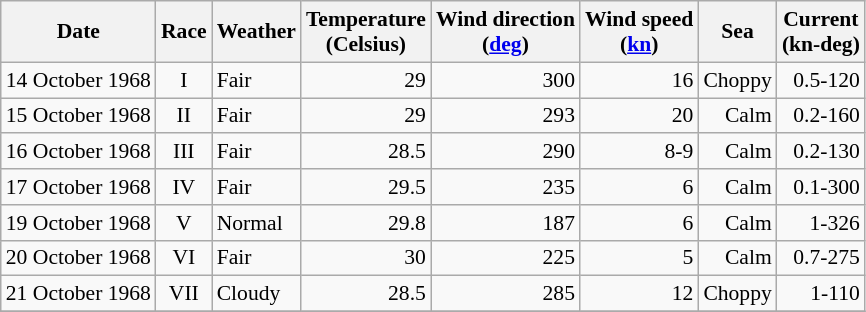<table class="wikitable" style="text-align:right; font-size:90%">
<tr>
<th>Date</th>
<th>Race</th>
<th>Weather</th>
<th>Temperature<br>(Celsius)</th>
<th>Wind direction<br>(<a href='#'>deg</a>)</th>
<th>Wind speed<br>(<a href='#'>kn</a>)</th>
<th>Sea</th>
<th>Current<br>(kn-deg)</th>
</tr>
<tr>
<td>14 October 1968</td>
<td align=center>I</td>
<td align=left>Fair</td>
<td>29</td>
<td>300</td>
<td>16</td>
<td>Choppy</td>
<td>0.5-120</td>
</tr>
<tr>
<td>15 October 1968</td>
<td align=center>II</td>
<td align=left>Fair</td>
<td>29</td>
<td>293</td>
<td>20</td>
<td>Calm</td>
<td>0.2-160</td>
</tr>
<tr>
<td>16 October 1968</td>
<td align=center>III</td>
<td align=left>Fair</td>
<td>28.5</td>
<td>290</td>
<td>8-9</td>
<td>Calm</td>
<td>0.2-130</td>
</tr>
<tr>
<td>17 October 1968</td>
<td align=center>IV</td>
<td align=left>Fair</td>
<td>29.5</td>
<td>235</td>
<td>6</td>
<td>Calm</td>
<td>0.1-300</td>
</tr>
<tr>
<td>19 October 1968</td>
<td align=center>V</td>
<td align=left>Normal</td>
<td>29.8</td>
<td>187</td>
<td>6</td>
<td>Calm</td>
<td>1-326</td>
</tr>
<tr>
<td>20 October 1968</td>
<td align=center>VI</td>
<td align=left>Fair</td>
<td>30</td>
<td>225</td>
<td>5</td>
<td>Calm</td>
<td>0.7-275</td>
</tr>
<tr>
<td>21 October 1968</td>
<td align=center>VII</td>
<td align=left>Cloudy</td>
<td>28.5</td>
<td>285</td>
<td>12</td>
<td>Choppy</td>
<td>1-110</td>
</tr>
<tr>
</tr>
</table>
